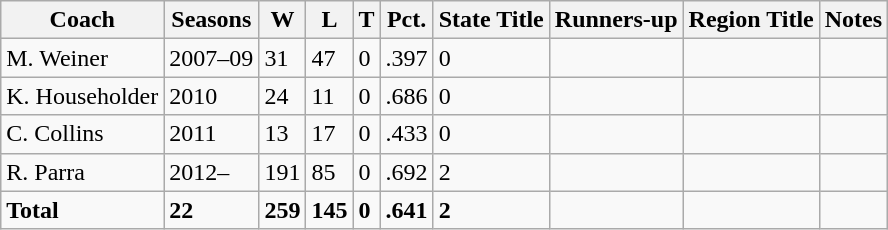<table class="wikitable">
<tr>
<th>Coach</th>
<th>Seasons</th>
<th>W</th>
<th>L</th>
<th>T</th>
<th>Pct.</th>
<th>State Title</th>
<th>Runners-up</th>
<th>Region Title</th>
<th>Notes</th>
</tr>
<tr>
<td>M. Weiner</td>
<td>2007–09</td>
<td>31</td>
<td>47</td>
<td>0</td>
<td>.397</td>
<td>0</td>
<td></td>
<td></td>
<td></td>
</tr>
<tr>
<td>K. Householder</td>
<td>2010</td>
<td>24</td>
<td>11</td>
<td>0</td>
<td>.686</td>
<td>0</td>
<td></td>
<td></td>
<td></td>
</tr>
<tr>
<td>C. Collins</td>
<td>2011</td>
<td>13</td>
<td>17</td>
<td>0</td>
<td>.433</td>
<td>0</td>
<td></td>
<td></td>
<td></td>
</tr>
<tr>
<td>R.  Parra</td>
<td>2012–</td>
<td>191</td>
<td>85</td>
<td>0</td>
<td>.692</td>
<td>2</td>
<td></td>
<td></td>
<td></td>
</tr>
<tr>
<td><strong>Total</strong></td>
<td><strong>22</strong></td>
<td><strong>259</strong></td>
<td><strong>145</strong></td>
<td><strong>0</strong></td>
<td><strong>.641</strong></td>
<td><strong>2</strong></td>
<td></td>
<td></td>
<td></td>
</tr>
</table>
